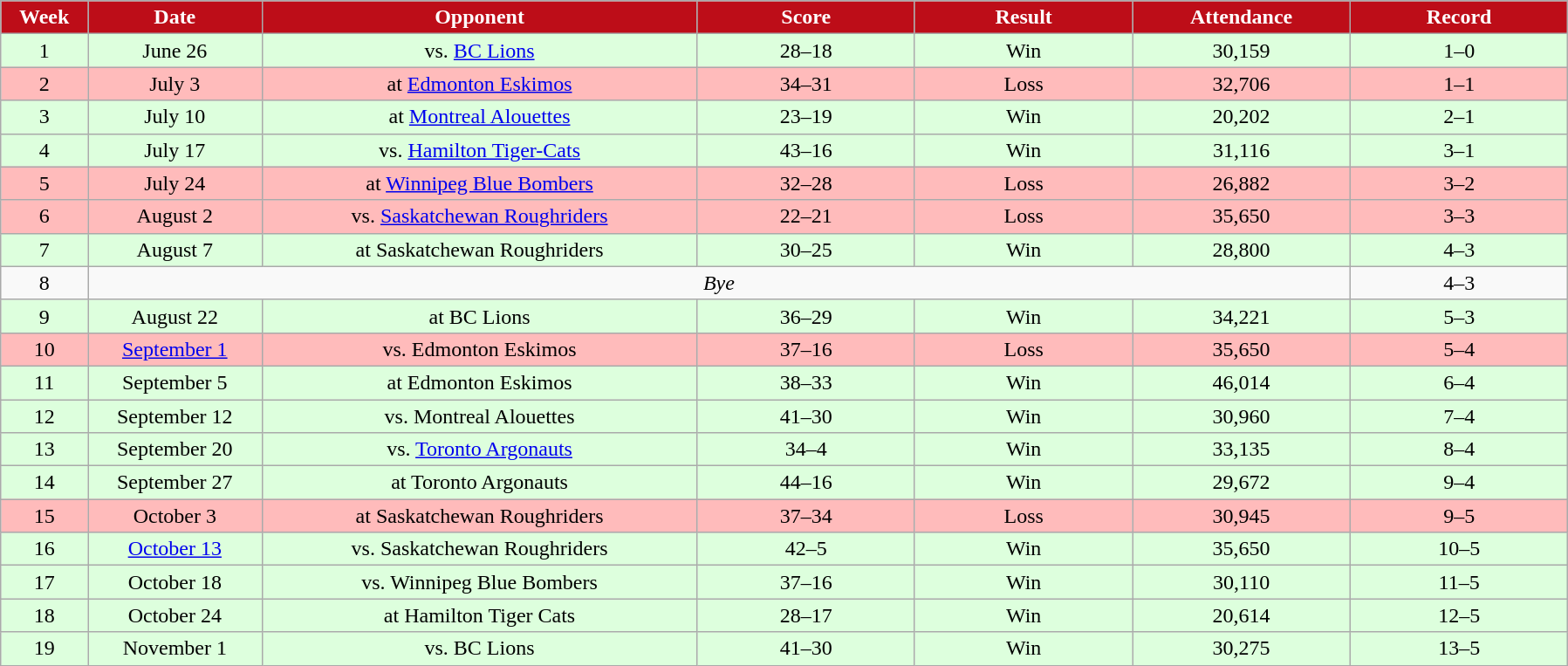<table class="wikitable sortable">
<tr>
<th style="background:#bd0d18;color:#FFFFFF;"  width="4%">Week</th>
<th style="background:#bd0d18;color:#FFFFFF;"  width="8%">Date</th>
<th style="background:#bd0d18;color:#FFFFFF;"  width="20%">Opponent</th>
<th style="background:#bd0d18;color:#FFFFFF;"  width="10%">Score</th>
<th style="background:#bd0d18;color:#FFFFFF;"  width="10%">Result</th>
<th style="background:#bd0d18;color:#FFFFFF;"  width="10%">Attendance</th>
<th style="background:#bd0d18;color:#FFFFFF;"  width="10%">Record</th>
</tr>
<tr style="text-align:center; background:#ddffdd;">
<td>1</td>
<td>June 26</td>
<td>vs. <a href='#'>BC Lions</a></td>
<td>28–18</td>
<td>Win</td>
<td>30,159</td>
<td>1–0</td>
</tr>
<tr style="text-align:center; background:#ffbbbb;">
<td>2</td>
<td>July 3</td>
<td>at <a href='#'>Edmonton Eskimos</a></td>
<td>34–31</td>
<td>Loss</td>
<td>32,706</td>
<td>1–1</td>
</tr>
<tr style="text-align:center; background:#ddffdd;">
<td>3</td>
<td>July 10</td>
<td>at <a href='#'>Montreal Alouettes</a></td>
<td>23–19</td>
<td>Win</td>
<td>20,202</td>
<td>2–1</td>
</tr>
<tr style="text-align:center; background:#ddffdd;">
<td>4</td>
<td>July 17</td>
<td>vs. <a href='#'>Hamilton Tiger-Cats</a></td>
<td>43–16</td>
<td>Win</td>
<td>31,116</td>
<td>3–1</td>
</tr>
<tr style="text-align:center; background:#ffbbbb;">
<td>5</td>
<td>July 24</td>
<td>at <a href='#'>Winnipeg Blue Bombers</a></td>
<td>32–28</td>
<td>Loss</td>
<td>26,882</td>
<td>3–2</td>
</tr>
<tr style="text-align:center; background:#ffbbbb;">
<td>6</td>
<td>August 2</td>
<td>vs. <a href='#'>Saskatchewan Roughriders</a></td>
<td>22–21</td>
<td>Loss</td>
<td>35,650</td>
<td>3–3</td>
</tr>
<tr style="text-align:center; background:#ddffdd;">
<td>7</td>
<td>August 7</td>
<td>at Saskatchewan Roughriders</td>
<td>30–25</td>
<td>Win</td>
<td>28,800</td>
<td>4–3</td>
</tr>
<tr style="text-align:center;">
<td>8</td>
<td colspan="5" style="text-align:center;"><em>Bye</em></td>
<td>4–3</td>
</tr>
<tr style="text-align:center; background:#ddffdd;">
<td>9</td>
<td>August 22</td>
<td>at BC Lions</td>
<td>36–29</td>
<td>Win</td>
<td>34,221</td>
<td>5–3</td>
</tr>
<tr style="text-align:center; background:#ffbbbb;">
<td>10</td>
<td><a href='#'>September 1</a></td>
<td>vs. Edmonton Eskimos</td>
<td>37–16</td>
<td>Loss</td>
<td>35,650</td>
<td>5–4</td>
</tr>
<tr style="text-align:center; background:#ddffdd;">
<td>11</td>
<td>September 5</td>
<td>at Edmonton Eskimos</td>
<td>38–33</td>
<td>Win</td>
<td>46,014</td>
<td>6–4</td>
</tr>
<tr style="text-align:center; background:#ddffdd;">
<td>12</td>
<td>September 12</td>
<td>vs. Montreal Alouettes</td>
<td>41–30</td>
<td>Win</td>
<td>30,960</td>
<td>7–4</td>
</tr>
<tr style="text-align:center; background:#ddffdd;">
<td>13</td>
<td>September 20</td>
<td>vs. <a href='#'>Toronto Argonauts</a></td>
<td>34–4</td>
<td>Win</td>
<td>33,135</td>
<td>8–4</td>
</tr>
<tr style="text-align:center; background:#ddffdd;">
<td>14</td>
<td>September 27</td>
<td>at Toronto Argonauts</td>
<td>44–16</td>
<td>Win</td>
<td>29,672</td>
<td>9–4</td>
</tr>
<tr style="text-align:center; background:#ffbbbb;">
<td>15</td>
<td>October 3</td>
<td>at Saskatchewan Roughriders</td>
<td>37–34</td>
<td>Loss</td>
<td>30,945</td>
<td>9–5</td>
</tr>
<tr style="text-align:center; background:#ddffdd;">
<td>16</td>
<td><a href='#'>October 13</a></td>
<td>vs. Saskatchewan Roughriders</td>
<td>42–5</td>
<td>Win</td>
<td>35,650</td>
<td>10–5</td>
</tr>
<tr style="text-align:center; background:#ddffdd;">
<td>17</td>
<td>October 18</td>
<td>vs. Winnipeg Blue Bombers</td>
<td>37–16</td>
<td>Win</td>
<td>30,110</td>
<td>11–5</td>
</tr>
<tr style="text-align:center; background:#ddffdd;">
<td>18</td>
<td>October 24</td>
<td>at Hamilton Tiger Cats</td>
<td>28–17</td>
<td>Win</td>
<td>20,614</td>
<td>12–5</td>
</tr>
<tr style="text-align:center; background:#ddffdd;">
<td>19</td>
<td>November 1</td>
<td>vs. BC Lions</td>
<td>41–30</td>
<td>Win</td>
<td>30,275</td>
<td>13–5</td>
</tr>
</table>
